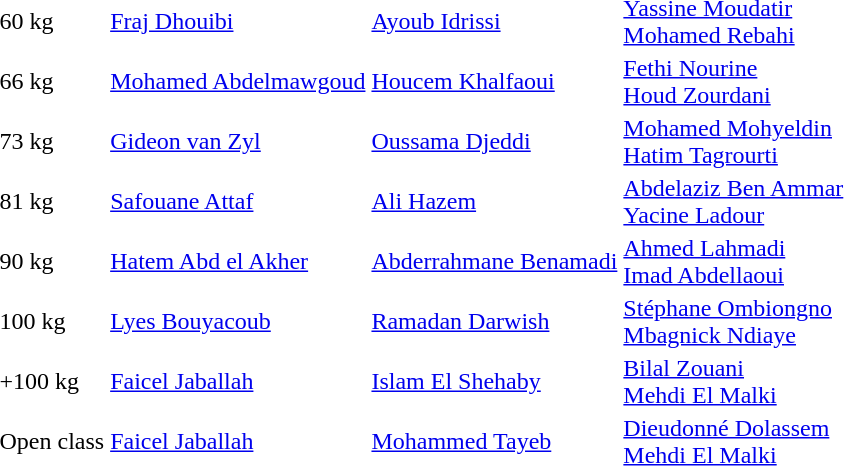<table>
<tr>
<td>60 kg</td>
<td> <a href='#'>Fraj Dhouibi</a></td>
<td> <a href='#'>Ayoub Idrissi</a></td>
<td> <a href='#'>Yassine Moudatir</a> <br>  <a href='#'>Mohamed Rebahi</a></td>
</tr>
<tr>
<td>66 kg</td>
<td> <a href='#'>Mohamed Abdelmawgoud</a></td>
<td> <a href='#'>Houcem Khalfaoui</a></td>
<td> <a href='#'>Fethi Nourine</a> <br>  <a href='#'>Houd Zourdani</a></td>
</tr>
<tr>
<td>73 kg</td>
<td> <a href='#'>Gideon van Zyl</a></td>
<td> <a href='#'>Oussama Djeddi</a></td>
<td> <a href='#'>Mohamed Mohyeldin</a> <br>  <a href='#'>Hatim Tagrourti</a></td>
</tr>
<tr>
<td>81 kg</td>
<td> <a href='#'>Safouane Attaf</a></td>
<td> <a href='#'>Ali Hazem</a></td>
<td> <a href='#'>Abdelaziz Ben Ammar</a> <br>  <a href='#'>Yacine Ladour</a></td>
</tr>
<tr>
<td>90 kg</td>
<td> <a href='#'>Hatem Abd el Akher</a></td>
<td> <a href='#'>Abderrahmane Benamadi</a></td>
<td> <a href='#'>Ahmed Lahmadi</a> <br>  <a href='#'>Imad Abdellaoui</a></td>
</tr>
<tr>
<td>100 kg</td>
<td> <a href='#'>Lyes Bouyacoub</a></td>
<td> <a href='#'>Ramadan Darwish</a></td>
<td> <a href='#'>Stéphane Ombiongno</a> <br>  <a href='#'>Mbagnick Ndiaye</a></td>
</tr>
<tr>
<td>+100 kg</td>
<td> <a href='#'>Faicel Jaballah</a></td>
<td> <a href='#'>Islam El Shehaby</a></td>
<td> <a href='#'>Bilal Zouani</a> <br>  <a href='#'>Mehdi El Malki</a></td>
</tr>
<tr>
<td>Open class</td>
<td> <a href='#'>Faicel Jaballah</a></td>
<td> <a href='#'>Mohammed Tayeb</a></td>
<td> <a href='#'>Dieudonné Dolassem</a> <br>  <a href='#'>Mehdi El Malki</a></td>
</tr>
</table>
